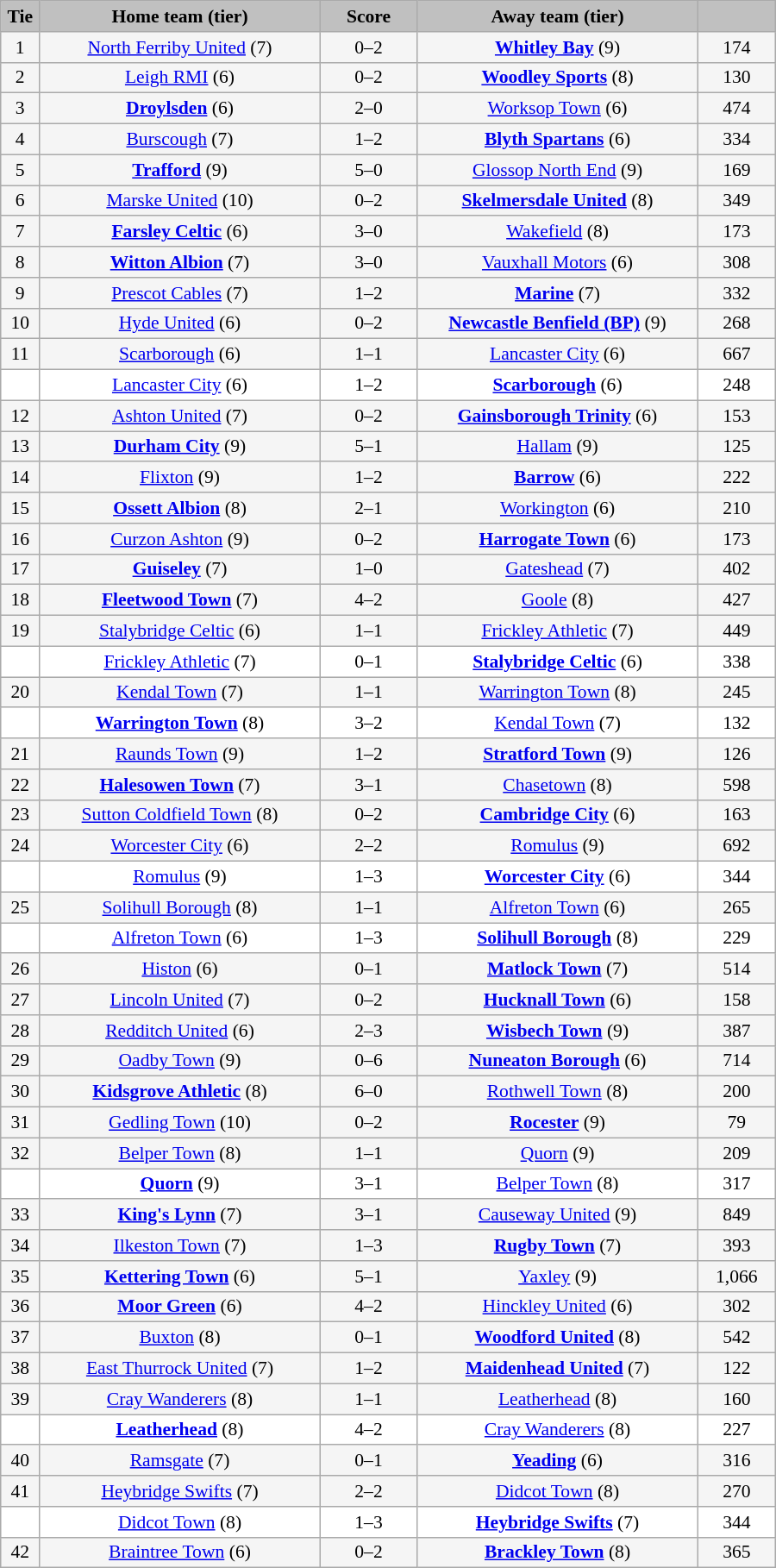<table class="wikitable" style="width: 600px; background:WhiteSmoke; text-align:center; font-size:90%">
<tr>
<td scope="col" style="width:  5.00%; background:silver;"><strong>Tie</strong></td>
<td scope="col" style="width: 36.25%; background:silver;"><strong>Home team (tier)</strong></td>
<td scope="col" style="width: 12.50%; background:silver;"><strong>Score</strong></td>
<td scope="col" style="width: 36.25%; background:silver;"><strong>Away team (tier)</strong></td>
<td scope="col" style="width: 10.00%; background:silver;"><strong></strong></td>
</tr>
<tr>
<td>1</td>
<td><a href='#'>North Ferriby United</a> (7)</td>
<td>0–2</td>
<td><strong><a href='#'>Whitley Bay</a></strong> (9)</td>
<td>174</td>
</tr>
<tr>
<td>2</td>
<td><a href='#'>Leigh RMI</a> (6)</td>
<td>0–2</td>
<td><strong><a href='#'>Woodley Sports</a></strong> (8)</td>
<td>130</td>
</tr>
<tr>
<td>3</td>
<td><strong><a href='#'>Droylsden</a></strong> (6)</td>
<td>2–0</td>
<td><a href='#'>Worksop Town</a> (6)</td>
<td>474</td>
</tr>
<tr>
<td>4</td>
<td><a href='#'>Burscough</a> (7)</td>
<td>1–2</td>
<td><strong><a href='#'>Blyth Spartans</a></strong> (6)</td>
<td>334</td>
</tr>
<tr>
<td>5</td>
<td><strong><a href='#'>Trafford</a></strong> (9)</td>
<td>5–0</td>
<td><a href='#'>Glossop North End</a> (9)</td>
<td>169</td>
</tr>
<tr>
<td>6</td>
<td><a href='#'>Marske United</a> (10)</td>
<td>0–2</td>
<td><strong><a href='#'>Skelmersdale United</a></strong> (8)</td>
<td>349</td>
</tr>
<tr>
<td>7</td>
<td><strong><a href='#'>Farsley Celtic</a></strong> (6)</td>
<td>3–0</td>
<td><a href='#'>Wakefield</a> (8)</td>
<td>173</td>
</tr>
<tr>
<td>8</td>
<td><strong><a href='#'>Witton Albion</a></strong> (7)</td>
<td>3–0</td>
<td><a href='#'>Vauxhall Motors</a> (6)</td>
<td>308</td>
</tr>
<tr>
<td>9</td>
<td><a href='#'>Prescot Cables</a> (7)</td>
<td>1–2</td>
<td><strong><a href='#'>Marine</a></strong> (7)</td>
<td>332</td>
</tr>
<tr>
<td>10</td>
<td><a href='#'>Hyde United</a> (6)</td>
<td>0–2</td>
<td><strong><a href='#'>Newcastle Benfield (BP)</a></strong> (9)</td>
<td>268</td>
</tr>
<tr>
<td>11</td>
<td><a href='#'>Scarborough</a> (6)</td>
<td>1–1</td>
<td><a href='#'>Lancaster City</a> (6)</td>
<td>667</td>
</tr>
<tr style="background:white;">
<td><em></em></td>
<td><a href='#'>Lancaster City</a> (6)</td>
<td>1–2</td>
<td><strong><a href='#'>Scarborough</a></strong> (6)</td>
<td>248</td>
</tr>
<tr>
<td>12</td>
<td><a href='#'>Ashton United</a> (7)</td>
<td>0–2</td>
<td><strong><a href='#'>Gainsborough Trinity</a></strong> (6)</td>
<td>153</td>
</tr>
<tr>
<td>13</td>
<td><strong><a href='#'>Durham City</a></strong> (9)</td>
<td>5–1</td>
<td><a href='#'>Hallam</a> (9)</td>
<td>125</td>
</tr>
<tr>
<td>14</td>
<td><a href='#'>Flixton</a> (9)</td>
<td>1–2</td>
<td><strong><a href='#'>Barrow</a></strong> (6)</td>
<td>222</td>
</tr>
<tr>
<td>15</td>
<td><strong><a href='#'>Ossett Albion</a></strong> (8)</td>
<td>2–1</td>
<td><a href='#'>Workington</a> (6)</td>
<td>210</td>
</tr>
<tr>
<td>16</td>
<td><a href='#'>Curzon Ashton</a> (9)</td>
<td>0–2</td>
<td><strong><a href='#'>Harrogate Town</a></strong> (6)</td>
<td>173</td>
</tr>
<tr>
<td>17</td>
<td><strong><a href='#'>Guiseley</a></strong> (7)</td>
<td>1–0</td>
<td><a href='#'>Gateshead</a> (7)</td>
<td>402</td>
</tr>
<tr>
<td>18</td>
<td><strong><a href='#'>Fleetwood Town</a></strong> (7)</td>
<td>4–2</td>
<td><a href='#'>Goole</a> (8)</td>
<td>427</td>
</tr>
<tr>
<td>19</td>
<td><a href='#'>Stalybridge Celtic</a> (6)</td>
<td>1–1</td>
<td><a href='#'>Frickley Athletic</a> (7)</td>
<td>449</td>
</tr>
<tr style="background:white;">
<td><em></em></td>
<td><a href='#'>Frickley Athletic</a> (7)</td>
<td>0–1</td>
<td><strong><a href='#'>Stalybridge Celtic</a></strong> (6)</td>
<td>338</td>
</tr>
<tr>
<td>20</td>
<td><a href='#'>Kendal Town</a> (7)</td>
<td>1–1</td>
<td><a href='#'>Warrington Town</a> (8)</td>
<td>245</td>
</tr>
<tr style="background:white;">
<td><em></em></td>
<td><strong><a href='#'>Warrington Town</a></strong> (8)</td>
<td>3–2</td>
<td><a href='#'>Kendal Town</a> (7)</td>
<td>132</td>
</tr>
<tr>
<td>21</td>
<td><a href='#'>Raunds Town</a> (9)</td>
<td>1–2</td>
<td><strong><a href='#'>Stratford Town</a></strong> (9)</td>
<td>126</td>
</tr>
<tr>
<td>22</td>
<td><strong><a href='#'>Halesowen Town</a></strong> (7)</td>
<td>3–1</td>
<td><a href='#'>Chasetown</a> (8)</td>
<td>598</td>
</tr>
<tr>
<td>23</td>
<td><a href='#'>Sutton Coldfield Town</a> (8)</td>
<td>0–2</td>
<td><strong><a href='#'>Cambridge City</a></strong> (6)</td>
<td>163</td>
</tr>
<tr>
<td>24</td>
<td><a href='#'>Worcester City</a> (6)</td>
<td>2–2</td>
<td><a href='#'>Romulus</a> (9)</td>
<td>692</td>
</tr>
<tr style="background:white;">
<td><em></em></td>
<td><a href='#'>Romulus</a> (9)</td>
<td>1–3</td>
<td><strong><a href='#'>Worcester City</a></strong> (6)</td>
<td>344</td>
</tr>
<tr>
<td>25</td>
<td><a href='#'>Solihull Borough</a> (8)</td>
<td>1–1</td>
<td><a href='#'>Alfreton Town</a> (6)</td>
<td>265</td>
</tr>
<tr style="background:white;">
<td><em></em></td>
<td><a href='#'>Alfreton Town</a> (6)</td>
<td>1–3</td>
<td><strong><a href='#'>Solihull Borough</a></strong> (8)</td>
<td>229</td>
</tr>
<tr>
<td>26</td>
<td><a href='#'>Histon</a> (6)</td>
<td>0–1</td>
<td><strong><a href='#'>Matlock Town</a></strong> (7)</td>
<td>514</td>
</tr>
<tr>
<td>27</td>
<td><a href='#'>Lincoln United</a> (7)</td>
<td>0–2</td>
<td><strong><a href='#'>Hucknall Town</a></strong> (6)</td>
<td>158</td>
</tr>
<tr>
<td>28</td>
<td><a href='#'>Redditch United</a> (6)</td>
<td>2–3</td>
<td><strong><a href='#'>Wisbech Town</a></strong> (9)</td>
<td>387</td>
</tr>
<tr>
<td>29</td>
<td><a href='#'>Oadby Town</a> (9)</td>
<td>0–6</td>
<td><strong><a href='#'>Nuneaton Borough</a></strong> (6)</td>
<td>714</td>
</tr>
<tr>
<td>30</td>
<td><strong><a href='#'>Kidsgrove Athletic</a></strong> (8)</td>
<td>6–0</td>
<td><a href='#'>Rothwell Town</a> (8)</td>
<td>200</td>
</tr>
<tr>
<td>31</td>
<td><a href='#'>Gedling Town</a> (10)</td>
<td>0–2</td>
<td><strong><a href='#'>Rocester</a></strong> (9)</td>
<td>79</td>
</tr>
<tr>
<td>32</td>
<td><a href='#'>Belper Town</a> (8)</td>
<td>1–1</td>
<td><a href='#'>Quorn</a> (9)</td>
<td>209</td>
</tr>
<tr style="background:white;">
<td><em></em></td>
<td><strong><a href='#'>Quorn</a></strong> (9)</td>
<td>3–1</td>
<td><a href='#'>Belper Town</a> (8)</td>
<td>317</td>
</tr>
<tr>
<td>33</td>
<td><strong><a href='#'>King's Lynn</a></strong> (7)</td>
<td>3–1</td>
<td><a href='#'>Causeway United</a> (9)</td>
<td>849</td>
</tr>
<tr>
<td>34</td>
<td><a href='#'>Ilkeston Town</a> (7)</td>
<td>1–3</td>
<td><strong><a href='#'>Rugby Town</a></strong> (7)</td>
<td>393</td>
</tr>
<tr>
<td>35</td>
<td><strong><a href='#'>Kettering Town</a></strong> (6)</td>
<td>5–1</td>
<td><a href='#'>Yaxley</a> (9)</td>
<td>1,066</td>
</tr>
<tr>
<td>36</td>
<td><strong><a href='#'>Moor Green</a></strong> (6)</td>
<td>4–2</td>
<td><a href='#'>Hinckley United</a> (6)</td>
<td>302</td>
</tr>
<tr>
<td>37</td>
<td><a href='#'>Buxton</a> (8)</td>
<td>0–1</td>
<td><strong><a href='#'>Woodford United</a></strong> (8)</td>
<td>542</td>
</tr>
<tr>
<td>38</td>
<td><a href='#'>East Thurrock United</a> (7)</td>
<td>1–2</td>
<td><strong><a href='#'>Maidenhead United</a></strong> (7)</td>
<td>122</td>
</tr>
<tr>
<td>39</td>
<td><a href='#'>Cray Wanderers</a> (8)</td>
<td>1–1</td>
<td><a href='#'>Leatherhead</a> (8)</td>
<td>160</td>
</tr>
<tr style="background:white;">
<td><em></em></td>
<td><strong><a href='#'>Leatherhead</a></strong> (8)</td>
<td>4–2</td>
<td><a href='#'>Cray Wanderers</a> (8)</td>
<td>227</td>
</tr>
<tr>
<td>40</td>
<td><a href='#'>Ramsgate</a> (7)</td>
<td>0–1</td>
<td><strong><a href='#'>Yeading</a></strong> (6)</td>
<td>316</td>
</tr>
<tr>
<td>41</td>
<td><a href='#'>Heybridge Swifts</a> (7)</td>
<td>2–2</td>
<td><a href='#'>Didcot Town</a> (8)</td>
<td>270</td>
</tr>
<tr style="background:white;">
<td><em></em></td>
<td><a href='#'>Didcot Town</a> (8)</td>
<td>1–3</td>
<td><strong><a href='#'>Heybridge Swifts</a></strong> (7)</td>
<td>344</td>
</tr>
<tr>
<td>42</td>
<td><a href='#'>Braintree Town</a> (6)</td>
<td>0–2</td>
<td><strong><a href='#'>Brackley Town</a></strong> (8)</td>
<td>365</td>
</tr>
</table>
